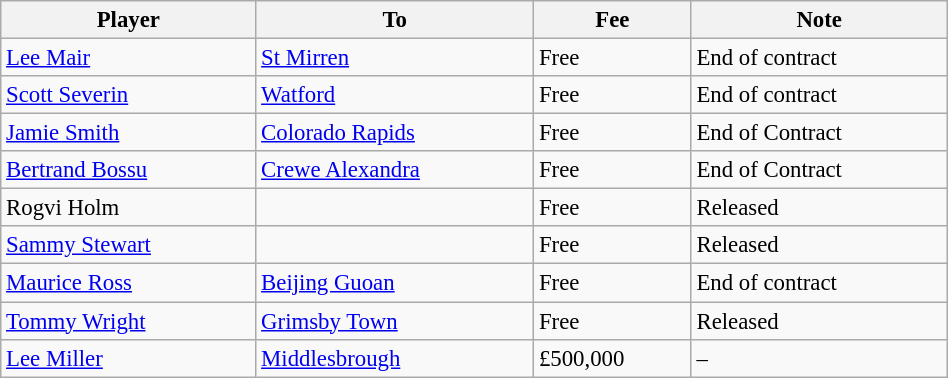<table class="wikitable" style="font-size:95%; width:50%">
<tr>
<th>Player</th>
<th>To</th>
<th>Fee</th>
<th>Note</th>
</tr>
<tr>
<td> <a href='#'>Lee Mair</a></td>
<td> <a href='#'>St Mirren</a></td>
<td>Free</td>
<td>End of contract</td>
</tr>
<tr>
<td> <a href='#'>Scott Severin</a></td>
<td> <a href='#'>Watford</a></td>
<td>Free</td>
<td>End of contract</td>
</tr>
<tr>
<td> <a href='#'>Jamie Smith</a></td>
<td> <a href='#'>Colorado Rapids</a></td>
<td>Free</td>
<td>End of Contract</td>
</tr>
<tr>
<td> <a href='#'>Bertrand Bossu</a></td>
<td> <a href='#'>Crewe Alexandra</a></td>
<td>Free</td>
<td>End of Contract</td>
</tr>
<tr>
<td> Rogvi Holm</td>
<td></td>
<td>Free</td>
<td>Released</td>
</tr>
<tr>
<td> <a href='#'>Sammy Stewart</a></td>
<td></td>
<td>Free</td>
<td>Released</td>
</tr>
<tr>
<td> <a href='#'>Maurice Ross</a></td>
<td> <a href='#'>Beijing Guoan</a></td>
<td>Free</td>
<td>End of contract</td>
</tr>
<tr>
<td> <a href='#'>Tommy Wright</a></td>
<td> <a href='#'>Grimsby Town</a></td>
<td>Free</td>
<td>Released</td>
</tr>
<tr>
<td> <a href='#'>Lee Miller</a></td>
<td> <a href='#'>Middlesbrough</a></td>
<td>£500,000</td>
<td>–</td>
</tr>
</table>
